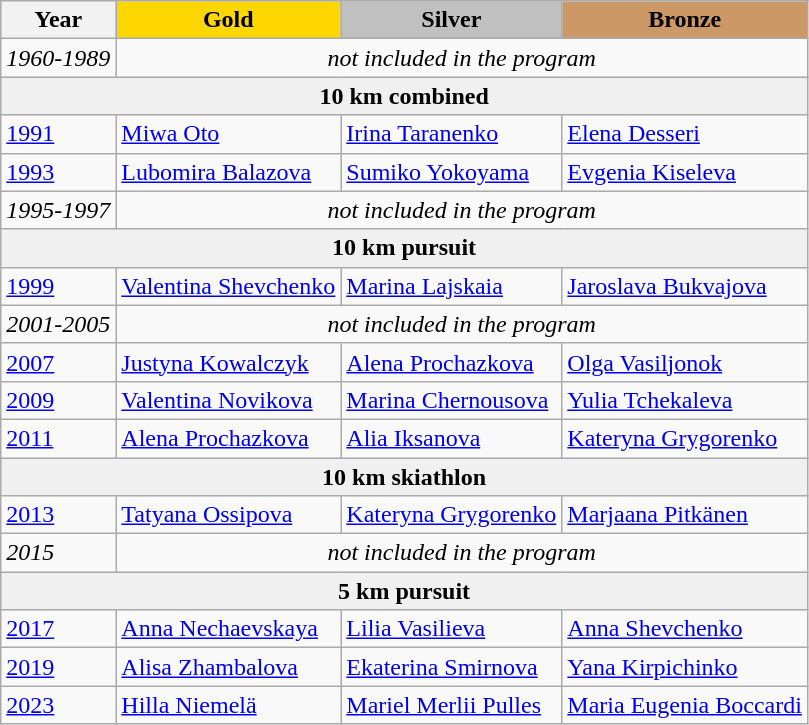<table class="wikitable">
<tr>
<th>Year</th>
<td align=center bgcolor=gold><strong>Gold</strong></td>
<td align=center bgcolor=silver><strong>Silver</strong></td>
<td align=center bgcolor=cc9966><strong>Bronze</strong></td>
</tr>
<tr>
<td><em>1960-1989</em></td>
<td colspan=3 align=center><em>not included in the program</em></td>
</tr>
<tr>
<td colspan=4 align=center bgcolor=F0F0F0><strong>10 km combined</strong></td>
</tr>
<tr>
<td><a href='#'>1991</a></td>
<td> <a href='#'>Miwa Oto</a></td>
<td> <a href='#'>Irina Taranenko</a></td>
<td> <a href='#'>Elena Desseri</a></td>
</tr>
<tr>
<td><a href='#'>1993</a></td>
<td> <a href='#'>Lubomira Balazova</a></td>
<td> <a href='#'>Sumiko Yokoyama</a></td>
<td> <a href='#'>Evgenia Kiseleva</a></td>
</tr>
<tr>
<td><em>1995-1997</em></td>
<td colspan=3 align=center><em>not included in the program</em></td>
</tr>
<tr>
<td colspan=4 align=center bgcolor=F0F0F0><strong>10 km pursuit</strong></td>
</tr>
<tr>
<td><a href='#'>1999</a></td>
<td> <a href='#'>Valentina Shevchenko</a></td>
<td> <a href='#'>Marina Lajskaia</a></td>
<td> <a href='#'>Jaroslava Bukvajova</a></td>
</tr>
<tr>
<td><em>2001-2005</em></td>
<td colspan=3 align=center><em>not included in the program</em></td>
</tr>
<tr>
<td><a href='#'>2007</a></td>
<td> <a href='#'>Justyna Kowalczyk</a></td>
<td> <a href='#'>Alena Prochazkova</a></td>
<td> <a href='#'>Olga Vasiljonok</a></td>
</tr>
<tr>
<td><a href='#'>2009</a></td>
<td> <a href='#'>Valentina Novikova</a></td>
<td> <a href='#'>Marina Chernousova</a></td>
<td> <a href='#'>Yulia Tchekaleva</a></td>
</tr>
<tr>
<td><a href='#'>2011</a></td>
<td> <a href='#'>Alena Prochazkova</a></td>
<td> <a href='#'>Alia Iksanova</a></td>
<td> <a href='#'>Kateryna Grygorenko</a></td>
</tr>
<tr>
<td colspan=4 align=center bgcolor=F0F0F0><strong>10 km skiathlon</strong></td>
</tr>
<tr>
<td><a href='#'>2013</a></td>
<td> <a href='#'>Tatyana Ossipova</a></td>
<td> <a href='#'>Kateryna Grygorenko</a></td>
<td> <a href='#'>Marjaana Pitkänen</a></td>
</tr>
<tr>
<td><em>2015</em></td>
<td colspan=3 align=center><em>not included in the program</em></td>
</tr>
<tr>
<td colspan=4 align=center bgcolor=F0F0F0><strong>5 km pursuit</strong></td>
</tr>
<tr>
<td><a href='#'>2017</a></td>
<td> <a href='#'>Anna Nechaevskaya</a></td>
<td> <a href='#'>Lilia Vasilieva</a></td>
<td> <a href='#'>Anna Shevchenko</a></td>
</tr>
<tr>
<td><a href='#'>2019</a></td>
<td> <a href='#'>Alisa Zhambalova</a></td>
<td> <a href='#'>Ekaterina Smirnova</a></td>
<td> <a href='#'>Yana Kirpichinko</a></td>
</tr>
<tr>
<td><a href='#'>2023</a></td>
<td> <a href='#'>Hilla Niemelä</a></td>
<td> <a href='#'>Mariel Merlii Pulles</a></td>
<td> <a href='#'>Maria Eugenia Boccardi</a></td>
</tr>
</table>
